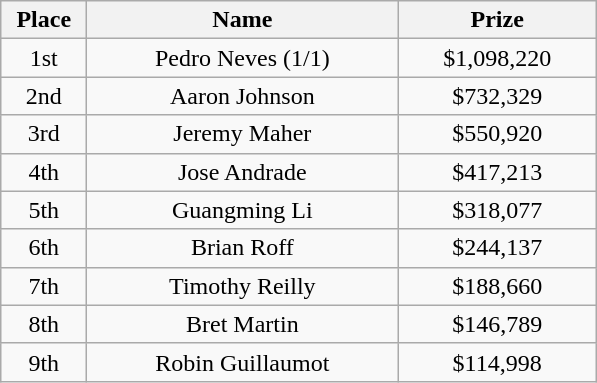<table class="wikitable">
<tr>
<th width="50">Place</th>
<th width="200">Name</th>
<th width="125">Prize</th>
</tr>
<tr>
<td align=center>1st</td>
<td align=center> Pedro Neves (1/1)</td>
<td align=center>$1,098,220</td>
</tr>
<tr>
<td align=center>2nd</td>
<td align=center> Aaron Johnson</td>
<td align=center>$732,329</td>
</tr>
<tr>
<td align=center>3rd</td>
<td align=center> Jeremy Maher</td>
<td align=center>$550,920</td>
</tr>
<tr>
<td align=center>4th</td>
<td align=center> Jose Andrade</td>
<td align=center>$417,213</td>
</tr>
<tr>
<td align=center>5th</td>
<td align=center> Guangming Li</td>
<td align=center>$318,077</td>
</tr>
<tr>
<td align=center>6th</td>
<td align=center> Brian Roff</td>
<td align=center>$244,137</td>
</tr>
<tr>
<td align=center>7th</td>
<td align=center> Timothy Reilly</td>
<td align=center>$188,660</td>
</tr>
<tr>
<td align=center>8th</td>
<td align=center> Bret Martin</td>
<td align=center>$146,789</td>
</tr>
<tr>
<td align=center>9th</td>
<td align=center> Robin Guillaumot</td>
<td align=center>$114,998</td>
</tr>
</table>
